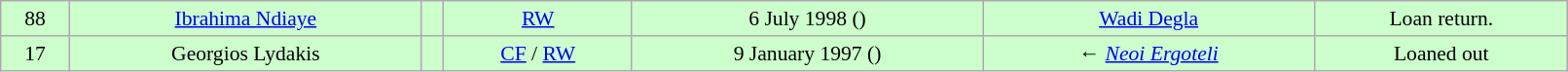<table class="wikitable" style="text-align:center; font-size:90%; width:85%;">
<tr>
<th style="background:#CCFFCC; font-weight: normal;">88</th>
<th style="background:#CCFFCC; font-weight: normal;"><a href='#'>Ibrahima Ndiaye</a></th>
<th style="background:#CCFFCC; font-weight: normal;"></th>
<th style="background:#CCFFCC; font-weight: normal;"><a href='#'>RW</a></th>
<th style="background:#CCFFCC; font-weight: normal;">6 July 1998 ()</th>
<th style="background:#CCFFCC; font-weight: normal;"> <a href='#'>Wadi Degla</a></th>
<th style="background:#CCFFCC; font-weight: normal;">Loan return.</th>
</tr>
<tr>
<th style="background:#CCFFCC; font-weight: normal;">17</th>
<th style="background:#CCFFCC; font-weight: normal;">Georgios Lydakis</th>
<th style="background:#CCFFCC; font-weight: normal;"></th>
<th style="background:#CCFFCC; font-weight: normal;"><a href='#'>CF</a> / <a href='#'>RW</a></th>
<th style="background:#CCFFCC; font-weight: normal;">9 January 1997 ()</th>
<th style="background:#CCFFCC; font-weight: normal;">← <em><a href='#'>Neoi Ergoteli</a></em></th>
<th style="background:#CCFFCC; font-weight: normal;">Loaned out</th>
</tr>
</table>
